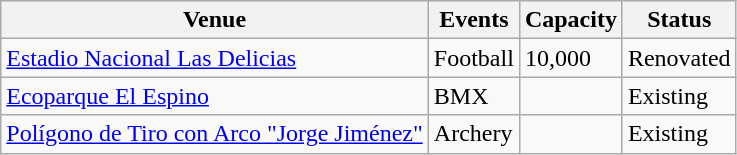<table class="wikitable sortable">
<tr>
<th>Venue</th>
<th>Events</th>
<th>Capacity</th>
<th>Status</th>
</tr>
<tr>
<td><a href='#'>Estadio Nacional Las Delicias</a></td>
<td>Football</td>
<td>10,000</td>
<td>Renovated</td>
</tr>
<tr>
<td><a href='#'>Ecoparque El Espino</a></td>
<td>BMX</td>
<td></td>
<td>Existing</td>
</tr>
<tr>
<td><a href='#'>Polígono de Tiro con Arco "Jorge Jiménez"</a></td>
<td>Archery</td>
<td></td>
<td>Existing</td>
</tr>
</table>
